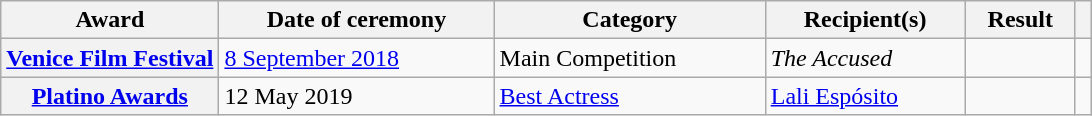<table class="wikitable sortable plainrowheaders">
<tr>
<th scope="col" style="width:20%;">Award</th>
<th scope="col">Date of ceremony</th>
<th scope="col">Category</th>
<th scope="col">Recipient(s)</th>
<th scope="col">Result</th>
<th scope="col" class="unsortable"></th>
</tr>
<tr>
<th scope="row"><a href='#'>Venice Film Festival</a></th>
<td><a href='#'>8 September 2018</a></td>
<td>Main Competition<br></td>
<td><em>The Accused</em></td>
<td></td>
<td style="text-align:center;"></td>
</tr>
<tr>
<th scope="row"><a href='#'>Platino Awards</a></th>
<td>12 May 2019</td>
<td><a href='#'>Best Actress</a></td>
<td><a href='#'>Lali Espósito</a></td>
<td></td>
<td style="text-align:center;"></td>
</tr>
</table>
